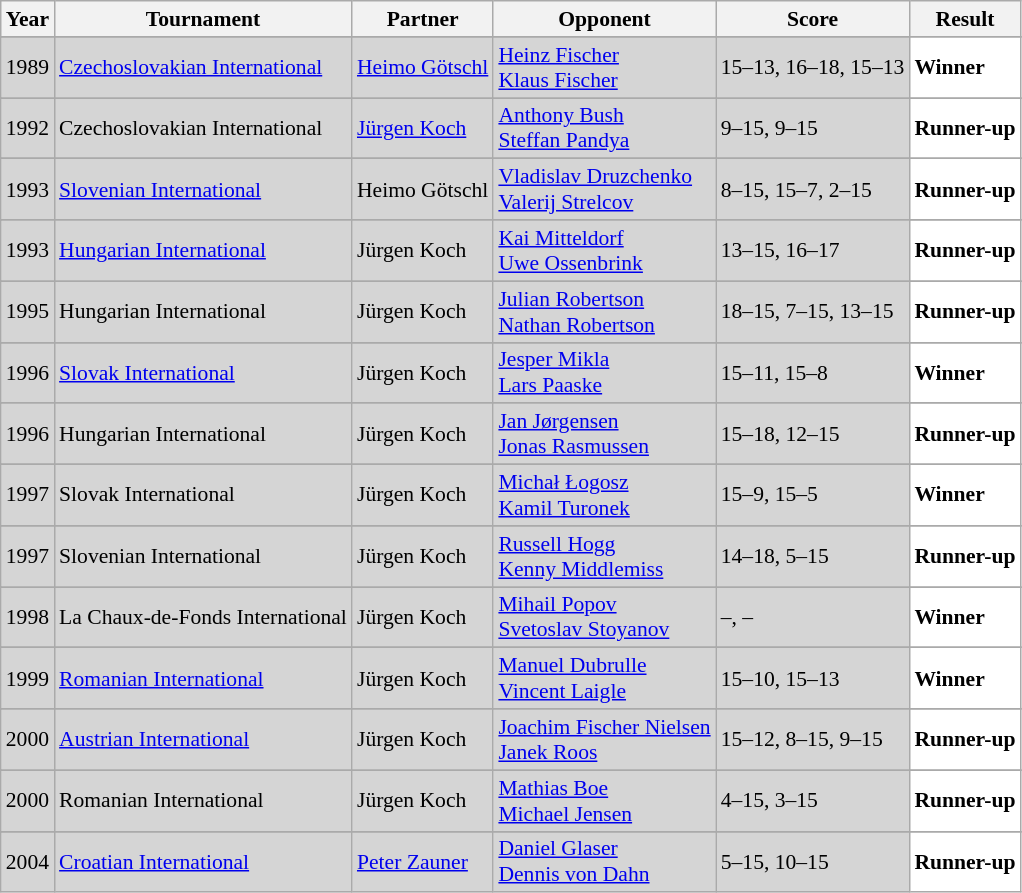<table class="sortable wikitable" style="font-size: 90%;">
<tr>
<th>Year</th>
<th>Tournament</th>
<th>Partner</th>
<th>Opponent</th>
<th>Score</th>
<th>Result</th>
</tr>
<tr>
</tr>
<tr style="background:#D5D5D5">
<td align="center">1989</td>
<td align="left"><a href='#'>Czechoslovakian International</a></td>
<td align="left"> <a href='#'>Heimo Götschl</a></td>
<td align="left"> <a href='#'>Heinz Fischer</a> <br>  <a href='#'>Klaus Fischer</a></td>
<td align="left">15–13, 16–18, 15–13</td>
<td style="text-align:left; background:white"> <strong>Winner</strong></td>
</tr>
<tr>
</tr>
<tr style="background:#D5D5D5">
<td align="center">1992</td>
<td align="left">Czechoslovakian International</td>
<td align="left"> <a href='#'>Jürgen Koch</a></td>
<td align="left"> <a href='#'>Anthony Bush</a> <br>  <a href='#'>Steffan Pandya</a></td>
<td align="left">9–15, 9–15</td>
<td style="text-align:left; background:white"> <strong>Runner-up</strong></td>
</tr>
<tr>
</tr>
<tr style="background:#D5D5D5">
<td align="center">1993</td>
<td align="left"><a href='#'>Slovenian International</a></td>
<td align="left"> Heimo Götschl</td>
<td align="left"> <a href='#'>Vladislav Druzchenko</a><br> <a href='#'>Valerij Strelcov</a></td>
<td align="left">8–15, 15–7, 2–15</td>
<td style="text-align:left; background:white"> <strong>Runner-up</strong></td>
</tr>
<tr>
</tr>
<tr style="background:#D5D5D5">
<td align="center">1993</td>
<td align="left"><a href='#'>Hungarian International</a></td>
<td align="left"> Jürgen Koch</td>
<td align="left"> <a href='#'>Kai Mitteldorf</a> <br>  <a href='#'>Uwe Ossenbrink</a></td>
<td align="left">13–15, 16–17</td>
<td style="text-align:left; background:white"> <strong>Runner-up</strong></td>
</tr>
<tr>
</tr>
<tr style="background:#D5D5D5">
<td align="center">1995</td>
<td align="left">Hungarian International</td>
<td align="left"> Jürgen Koch</td>
<td align="left"> <a href='#'>Julian Robertson</a> <br>  <a href='#'>Nathan Robertson</a></td>
<td align="left">18–15, 7–15, 13–15</td>
<td style="text-align:left; background:white"> <strong>Runner-up</strong></td>
</tr>
<tr>
</tr>
<tr style="background:#D5D5D5">
<td align="center">1996</td>
<td align="left"><a href='#'>Slovak International</a></td>
<td align="left"> Jürgen Koch</td>
<td align="left"> <a href='#'>Jesper Mikla</a> <br>  <a href='#'>Lars Paaske</a></td>
<td align="left">15–11, 15–8</td>
<td style="text-align:left; background:white"> <strong>Winner</strong></td>
</tr>
<tr>
</tr>
<tr style="background:#D5D5D5">
<td align="center">1996</td>
<td align="left">Hungarian International</td>
<td align="left"> Jürgen Koch</td>
<td align="left"> <a href='#'>Jan Jørgensen</a> <br>  <a href='#'>Jonas Rasmussen</a></td>
<td align="left">15–18, 12–15</td>
<td style="text-align:left; background:white"> <strong>Runner-up</strong></td>
</tr>
<tr>
</tr>
<tr style="background:#D5D5D5">
<td align="center">1997</td>
<td align="left">Slovak International</td>
<td align="left"> Jürgen Koch</td>
<td align="left"> <a href='#'>Michał Łogosz</a> <br>  <a href='#'>Kamil Turonek</a></td>
<td align="left">15–9, 15–5</td>
<td style="text-align:left; background:white"> <strong>Winner</strong></td>
</tr>
<tr>
</tr>
<tr style="background:#D5D5D5">
<td align="center">1997</td>
<td align="left">Slovenian International</td>
<td align="left"> Jürgen Koch</td>
<td align="left"> <a href='#'>Russell Hogg</a><br> <a href='#'>Kenny Middlemiss</a></td>
<td align="left">14–18, 5–15</td>
<td style="text-align:left; background:white"> <strong>Runner-up</strong></td>
</tr>
<tr>
</tr>
<tr style="background:#D5D5D5">
<td align="center">1998</td>
<td align="left">La Chaux-de-Fonds International</td>
<td align="left"> Jürgen Koch</td>
<td align="left"> <a href='#'>Mihail Popov</a> <br>  <a href='#'>Svetoslav Stoyanov</a></td>
<td align="left">–, –</td>
<td style="text-align:left; background:white"> <strong>Winner</strong></td>
</tr>
<tr>
</tr>
<tr style="background:#D5D5D5">
<td align="center">1999</td>
<td align="left"><a href='#'>Romanian International</a></td>
<td align="left"> Jürgen Koch</td>
<td align="left"> <a href='#'>Manuel Dubrulle</a> <br>  <a href='#'>Vincent Laigle</a></td>
<td align="left">15–10, 15–13</td>
<td style="text-align:left; background:white"> <strong>Winner</strong></td>
</tr>
<tr>
</tr>
<tr style="background:#D5D5D5">
<td align="center">2000</td>
<td align="left"><a href='#'>Austrian International</a></td>
<td align="left"> Jürgen Koch</td>
<td align="left"> <a href='#'>Joachim Fischer Nielsen</a><br> <a href='#'>Janek Roos</a></td>
<td align="left">15–12, 8–15, 9–15</td>
<td style="text-align:left; background:white"> <strong>Runner-up</strong></td>
</tr>
<tr>
</tr>
<tr style="background:#D5D5D5">
<td align="center">2000</td>
<td align="left">Romanian International</td>
<td align="left"> Jürgen Koch</td>
<td align="left"> <a href='#'>Mathias Boe</a><br> <a href='#'>Michael Jensen</a></td>
<td align="left">4–15, 3–15</td>
<td style="text-align:left; background:white"> <strong>Runner-up</strong></td>
</tr>
<tr>
</tr>
<tr style="background:#D5D5D5">
<td align="center">2004</td>
<td align="left"><a href='#'>Croatian International</a></td>
<td align="left"> <a href='#'>Peter Zauner</a></td>
<td align="left"> <a href='#'>Daniel Glaser</a> <br>  <a href='#'>Dennis von Dahn</a></td>
<td align="left">5–15, 10–15</td>
<td style="text-align:left; background:white"> <strong>Runner-up</strong></td>
</tr>
</table>
